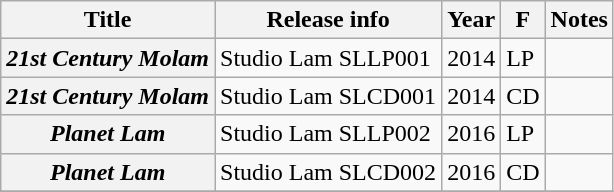<table class="wikitable plainrowheaders sortable">
<tr>
<th scope="col">Title</th>
<th scope="col">Release info</th>
<th scope="col">Year</th>
<th scope="col">F</th>
<th scope="col" class="unsortable">Notes</th>
</tr>
<tr>
<th scope="row"><em>21st Century Molam</em></th>
<td>Studio Lam SLLP001</td>
<td>2014</td>
<td>LP</td>
<td></td>
</tr>
<tr>
<th scope="row"><em>21st Century Molam </em></th>
<td>Studio Lam SLCD001</td>
<td>2014</td>
<td>CD</td>
<td></td>
</tr>
<tr>
<th scope="row"><em>Planet Lam</em></th>
<td>Studio Lam SLLP002</td>
<td>2016</td>
<td>LP</td>
<td></td>
</tr>
<tr>
<th scope="row"><em>Planet Lam</em></th>
<td>Studio Lam SLCD002</td>
<td>2016</td>
<td>CD</td>
<td></td>
</tr>
<tr>
</tr>
</table>
